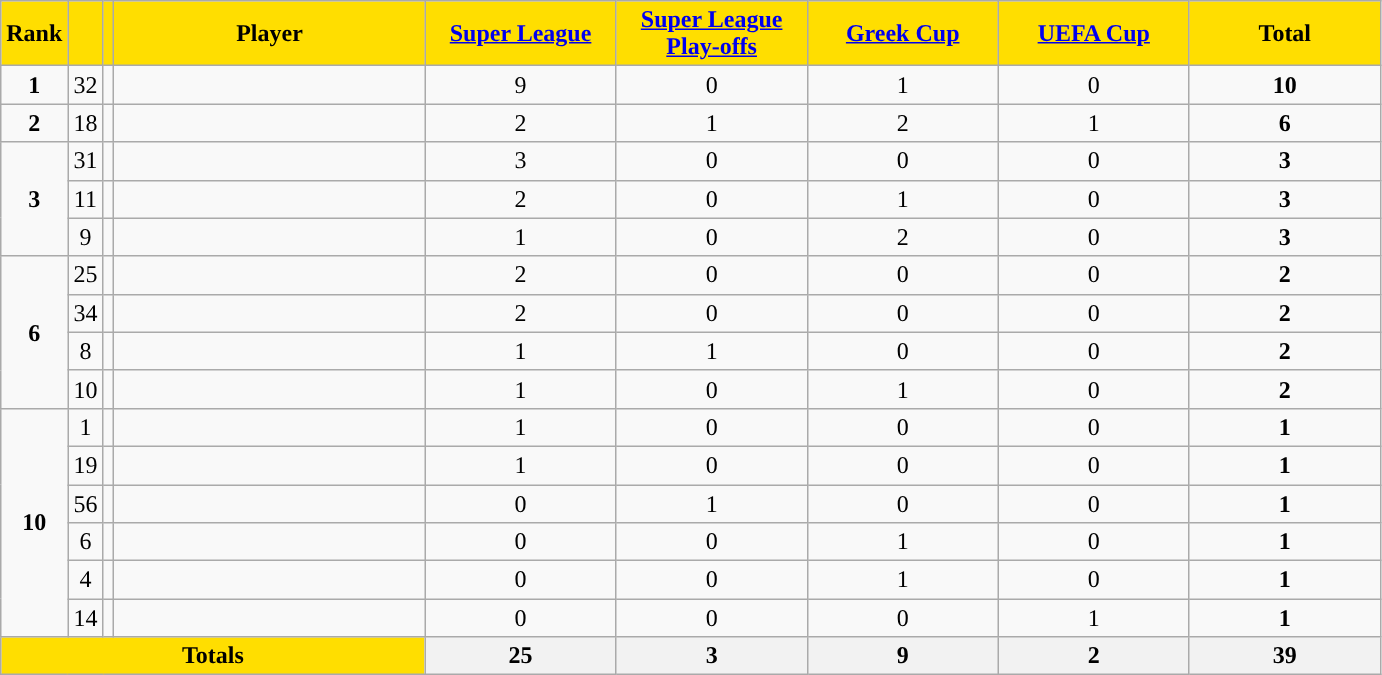<table class="wikitable sortable" style="text-align: center">
<tr>
<th style="background:#FFDE00">Rank</th>
<th style="background:#FFDE00"></th>
<th style="background:#FFDE00"></th>
<th width=200 style="background:#FFDE00">Player</th>
<th width=120 style="background:#FFDE00"><a href='#'>Super League</a></th>
<th width=120 style="background:#FFDE00"><a href='#'>Super League Play-offs</a></th>
<th width=120 style="background:#FFDE00"><a href='#'>Greek Cup</a></th>
<th width=120 style="background:#FFDE00"><a href='#'>UEFA Cup</a></th>
<th width=120 style="background:#FFDE00">Total</th>
</tr>
<tr>
<td><strong>1</strong></td>
<td>32</td>
<td></td>
<td align=left></td>
<td>9</td>
<td>0</td>
<td>1</td>
<td>0</td>
<td><strong>10</strong></td>
</tr>
<tr>
<td><strong>2</strong></td>
<td>18</td>
<td></td>
<td align=left></td>
<td>2</td>
<td>1</td>
<td>2</td>
<td>1</td>
<td><strong>6</strong></td>
</tr>
<tr>
<td rowspan=3><strong>3</strong></td>
<td>31</td>
<td></td>
<td align=left></td>
<td>3</td>
<td>0</td>
<td>0</td>
<td>0</td>
<td><strong>3</strong></td>
</tr>
<tr>
<td>11</td>
<td></td>
<td align=left></td>
<td>2</td>
<td>0</td>
<td>1</td>
<td>0</td>
<td><strong>3</strong></td>
</tr>
<tr>
<td>9</td>
<td></td>
<td align=left></td>
<td>1</td>
<td>0</td>
<td>2</td>
<td>0</td>
<td><strong>3</strong></td>
</tr>
<tr>
<td rowspan=4><strong>6</strong></td>
<td>25</td>
<td></td>
<td align=left></td>
<td>2</td>
<td>0</td>
<td>0</td>
<td>0</td>
<td><strong>2</strong></td>
</tr>
<tr>
<td>34</td>
<td></td>
<td align=left></td>
<td>2</td>
<td>0</td>
<td>0</td>
<td>0</td>
<td><strong>2</strong></td>
</tr>
<tr>
<td>8</td>
<td></td>
<td align=left></td>
<td>1</td>
<td>1</td>
<td>0</td>
<td>0</td>
<td><strong>2</strong></td>
</tr>
<tr>
<td>10</td>
<td></td>
<td align=left></td>
<td>1</td>
<td>0</td>
<td>1</td>
<td>0</td>
<td><strong>2</strong></td>
</tr>
<tr>
<td rowspan=6><strong>10</strong></td>
<td>1</td>
<td></td>
<td align=left></td>
<td>1</td>
<td>0</td>
<td>0</td>
<td>0</td>
<td><strong>1</strong></td>
</tr>
<tr>
<td>19</td>
<td></td>
<td align=left></td>
<td>1</td>
<td>0</td>
<td>0</td>
<td>0</td>
<td><strong>1</strong></td>
</tr>
<tr>
<td>56</td>
<td></td>
<td align=left></td>
<td>0</td>
<td>1</td>
<td>0</td>
<td>0</td>
<td><strong>1</strong></td>
</tr>
<tr>
<td>6</td>
<td></td>
<td align=left></td>
<td>0</td>
<td>0</td>
<td>1</td>
<td>0</td>
<td><strong>1</strong></td>
</tr>
<tr>
<td>4</td>
<td></td>
<td align=left></td>
<td>0</td>
<td>0</td>
<td>1</td>
<td>0</td>
<td><strong>1</strong></td>
</tr>
<tr>
<td>14</td>
<td></td>
<td align=left></td>
<td>0</td>
<td>0</td>
<td>0</td>
<td>1</td>
<td><strong>1</strong></td>
</tr>
<tr class="sortbottom">
<th colspan=4 style="background:#FFDE00"><strong>Totals</strong></th>
<th><strong>25</strong></th>
<th><strong> 3</strong></th>
<th><strong> 9</strong></th>
<th><strong> 2</strong></th>
<th><strong>39</strong></th>
</tr>
</table>
